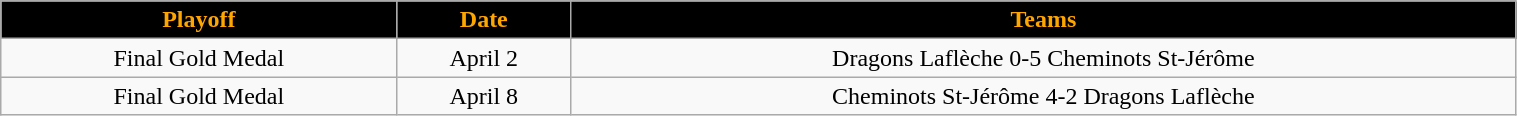<table class="wikitable" width="80%">
<tr align="center">
<th style="background:black;color:orange;">Playoff</th>
<th style="background:black;color:orange;">Date</th>
<th style="background:black;color:orange;">Teams</th>
</tr>
<tr align="center" bgcolor="">
<td>Final Gold Medal </td>
<td>April 2</td>
<td>Dragons Laflèche 0-5 Cheminots St-Jérôme</td>
</tr>
<tr align="center" bgcolor="">
<td>Final Gold Medal </td>
<td>April 8</td>
<td>Cheminots St-Jérôme 4-2 Dragons Laflèche</td>
</tr>
</table>
